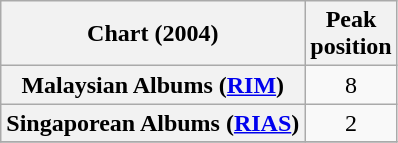<table class="wikitable plainrowheaders sortable">
<tr>
<th>Chart (2004)</th>
<th>Peak<br>position</th>
</tr>
<tr>
<th scope="row">Malaysian Albums (<a href='#'>RIM</a>)</th>
<td style="text-align:center;">8</td>
</tr>
<tr>
<th scope="row">Singaporean Albums (<a href='#'>RIAS</a>)</th>
<td style="text-align:center;">2</td>
</tr>
<tr>
</tr>
</table>
